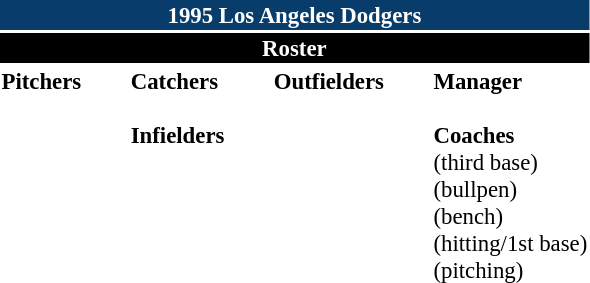<table class="toccolours" style="font-size: 95%;">
<tr>
<th colspan="10" style="background-color: #083c6b; color: white; text-align: center;">1995 Los Angeles Dodgers</th>
</tr>
<tr>
<td colspan="10" style="background-color: black; color: white; text-align: center;"><strong>Roster</strong></td>
</tr>
<tr>
<td valign="top"><strong>Pitchers</strong><br> 
 
 
 



   
  
 
 


 
 
  

 


</td>
<td width="25px"></td>
<td valign="top"><strong>Catchers</strong><br>


<br><strong>Infielders</strong>











</td>
<td width="25px"></td>
<td valign="top"><strong>Outfielders</strong><br>










</td>
<td width="25px"></td>
<td valign="top"><strong>Manager</strong><br><br><strong>Coaches</strong>
<br> (third base)
 <br>(bullpen)
 
 <br>(bench)
 <br>(hitting/1st base)
<br> (pitching)</td>
</tr>
</table>
